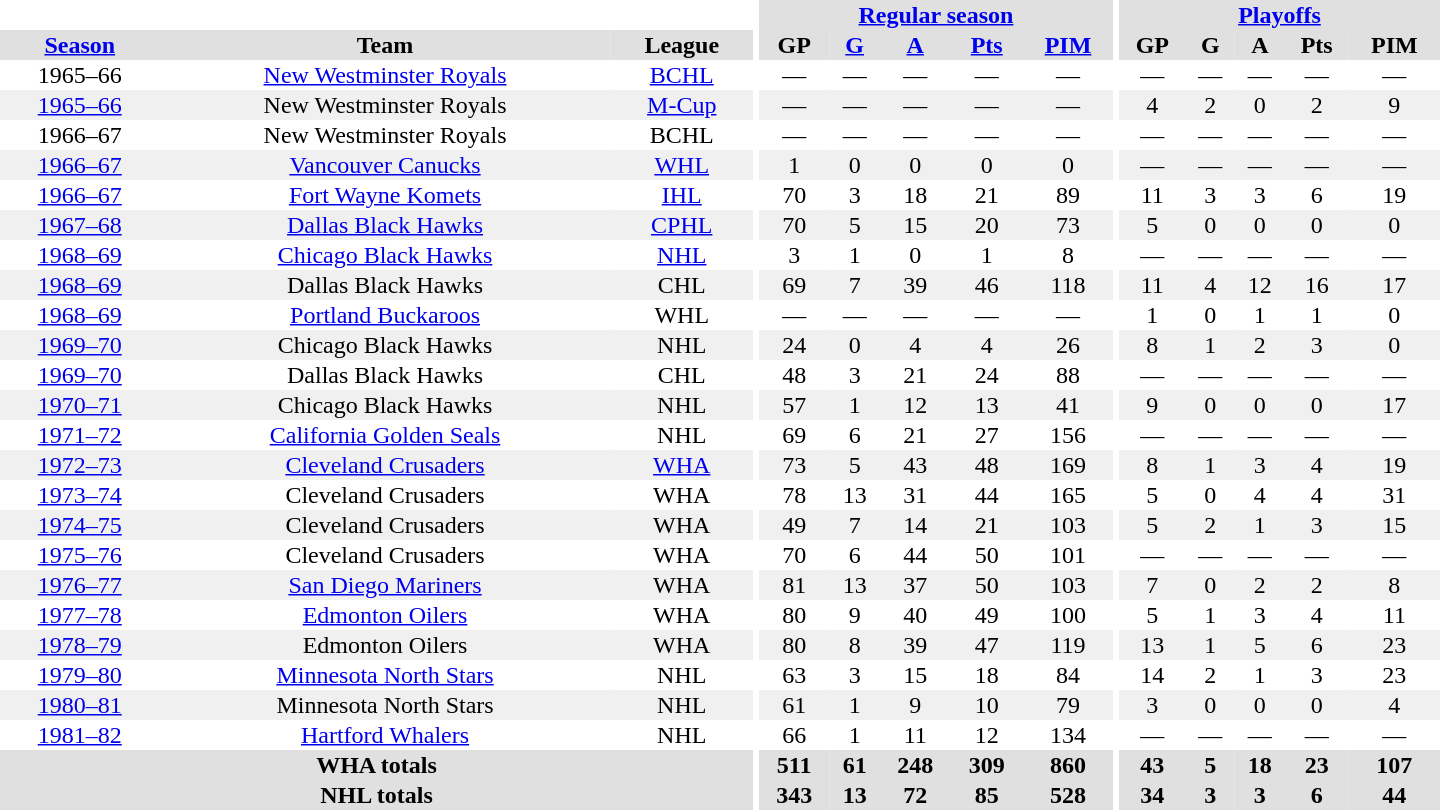<table border="0" cellpadding="1" cellspacing="0" style="text-align:center; width:60em">
<tr bgcolor="#e0e0e0">
<th colspan="3" bgcolor="#ffffff"></th>
<th rowspan="100" bgcolor="#ffffff"></th>
<th colspan="5"><a href='#'>Regular season</a></th>
<th rowspan="100" bgcolor="#ffffff"></th>
<th colspan="5"><a href='#'>Playoffs</a></th>
</tr>
<tr bgcolor="#e0e0e0">
<th><a href='#'>Season</a></th>
<th>Team</th>
<th>League</th>
<th>GP</th>
<th><a href='#'>G</a></th>
<th><a href='#'>A</a></th>
<th><a href='#'>Pts</a></th>
<th><a href='#'>PIM</a></th>
<th>GP</th>
<th>G</th>
<th>A</th>
<th>Pts</th>
<th>PIM</th>
</tr>
<tr>
<td>1965–66</td>
<td><a href='#'>New Westminster Royals</a></td>
<td><a href='#'>BCHL</a></td>
<td>—</td>
<td>—</td>
<td>—</td>
<td>—</td>
<td>—</td>
<td>—</td>
<td>—</td>
<td>—</td>
<td>—</td>
<td>—</td>
</tr>
<tr bgcolor="#f0f0f0">
<td><a href='#'>1965–66</a></td>
<td>New Westminster Royals</td>
<td><a href='#'>M-Cup</a></td>
<td>—</td>
<td>—</td>
<td>—</td>
<td>—</td>
<td>—</td>
<td>4</td>
<td>2</td>
<td>0</td>
<td>2</td>
<td>9</td>
</tr>
<tr>
<td>1966–67</td>
<td>New Westminster Royals</td>
<td>BCHL</td>
<td>—</td>
<td>—</td>
<td>—</td>
<td>—</td>
<td>—</td>
<td>—</td>
<td>—</td>
<td>—</td>
<td>—</td>
<td>—</td>
</tr>
<tr bgcolor="#f0f0f0">
<td><a href='#'>1966–67</a></td>
<td><a href='#'>Vancouver Canucks</a></td>
<td><a href='#'>WHL</a></td>
<td>1</td>
<td>0</td>
<td>0</td>
<td>0</td>
<td>0</td>
<td>—</td>
<td>—</td>
<td>—</td>
<td>—</td>
<td>—</td>
</tr>
<tr>
<td><a href='#'>1966–67</a></td>
<td><a href='#'>Fort Wayne Komets</a></td>
<td><a href='#'>IHL</a></td>
<td>70</td>
<td>3</td>
<td>18</td>
<td>21</td>
<td>89</td>
<td>11</td>
<td>3</td>
<td>3</td>
<td>6</td>
<td>19</td>
</tr>
<tr bgcolor="#f0f0f0">
<td><a href='#'>1967–68</a></td>
<td><a href='#'>Dallas Black Hawks</a></td>
<td><a href='#'>CPHL</a></td>
<td>70</td>
<td>5</td>
<td>15</td>
<td>20</td>
<td>73</td>
<td>5</td>
<td>0</td>
<td>0</td>
<td>0</td>
<td>0</td>
</tr>
<tr>
<td><a href='#'>1968–69</a></td>
<td><a href='#'>Chicago Black Hawks</a></td>
<td><a href='#'>NHL</a></td>
<td>3</td>
<td>1</td>
<td>0</td>
<td>1</td>
<td>8</td>
<td>—</td>
<td>—</td>
<td>—</td>
<td>—</td>
<td>—</td>
</tr>
<tr bgcolor="#f0f0f0">
<td><a href='#'>1968–69</a></td>
<td>Dallas Black Hawks</td>
<td>CHL</td>
<td>69</td>
<td>7</td>
<td>39</td>
<td>46</td>
<td>118</td>
<td>11</td>
<td>4</td>
<td>12</td>
<td>16</td>
<td>17</td>
</tr>
<tr>
<td><a href='#'>1968–69</a></td>
<td><a href='#'>Portland Buckaroos</a></td>
<td>WHL</td>
<td>—</td>
<td>—</td>
<td>—</td>
<td>—</td>
<td>—</td>
<td>1</td>
<td>0</td>
<td>1</td>
<td>1</td>
<td>0</td>
</tr>
<tr bgcolor="#f0f0f0">
<td><a href='#'>1969–70</a></td>
<td>Chicago Black Hawks</td>
<td>NHL</td>
<td>24</td>
<td>0</td>
<td>4</td>
<td>4</td>
<td>26</td>
<td>8</td>
<td>1</td>
<td>2</td>
<td>3</td>
<td>0</td>
</tr>
<tr>
<td><a href='#'>1969–70</a></td>
<td>Dallas Black Hawks</td>
<td>CHL</td>
<td>48</td>
<td>3</td>
<td>21</td>
<td>24</td>
<td>88</td>
<td>—</td>
<td>—</td>
<td>—</td>
<td>—</td>
<td>—</td>
</tr>
<tr bgcolor="#f0f0f0">
<td><a href='#'>1970–71</a></td>
<td>Chicago Black Hawks</td>
<td>NHL</td>
<td>57</td>
<td>1</td>
<td>12</td>
<td>13</td>
<td>41</td>
<td>9</td>
<td>0</td>
<td>0</td>
<td>0</td>
<td>17</td>
</tr>
<tr>
<td><a href='#'>1971–72</a></td>
<td><a href='#'>California Golden Seals</a></td>
<td>NHL</td>
<td>69</td>
<td>6</td>
<td>21</td>
<td>27</td>
<td>156</td>
<td>—</td>
<td>—</td>
<td>—</td>
<td>—</td>
<td>—</td>
</tr>
<tr bgcolor="#f0f0f0">
<td><a href='#'>1972–73</a></td>
<td><a href='#'>Cleveland Crusaders</a></td>
<td><a href='#'>WHA</a></td>
<td>73</td>
<td>5</td>
<td>43</td>
<td>48</td>
<td>169</td>
<td>8</td>
<td>1</td>
<td>3</td>
<td>4</td>
<td>19</td>
</tr>
<tr>
<td><a href='#'>1973–74</a></td>
<td>Cleveland Crusaders</td>
<td>WHA</td>
<td>78</td>
<td>13</td>
<td>31</td>
<td>44</td>
<td>165</td>
<td>5</td>
<td>0</td>
<td>4</td>
<td>4</td>
<td>31</td>
</tr>
<tr bgcolor="#f0f0f0">
<td><a href='#'>1974–75</a></td>
<td>Cleveland Crusaders</td>
<td>WHA</td>
<td>49</td>
<td>7</td>
<td>14</td>
<td>21</td>
<td>103</td>
<td>5</td>
<td>2</td>
<td>1</td>
<td>3</td>
<td>15</td>
</tr>
<tr>
<td><a href='#'>1975–76</a></td>
<td>Cleveland Crusaders</td>
<td>WHA</td>
<td>70</td>
<td>6</td>
<td>44</td>
<td>50</td>
<td>101</td>
<td>—</td>
<td>—</td>
<td>—</td>
<td>—</td>
<td>—</td>
</tr>
<tr bgcolor="#f0f0f0">
<td><a href='#'>1976–77</a></td>
<td><a href='#'>San Diego Mariners</a></td>
<td>WHA</td>
<td>81</td>
<td>13</td>
<td>37</td>
<td>50</td>
<td>103</td>
<td>7</td>
<td>0</td>
<td>2</td>
<td>2</td>
<td>8</td>
</tr>
<tr>
<td><a href='#'>1977–78</a></td>
<td><a href='#'>Edmonton Oilers</a></td>
<td>WHA</td>
<td>80</td>
<td>9</td>
<td>40</td>
<td>49</td>
<td>100</td>
<td>5</td>
<td>1</td>
<td>3</td>
<td>4</td>
<td>11</td>
</tr>
<tr bgcolor="#f0f0f0">
<td><a href='#'>1978–79</a></td>
<td>Edmonton Oilers</td>
<td>WHA</td>
<td>80</td>
<td>8</td>
<td>39</td>
<td>47</td>
<td>119</td>
<td>13</td>
<td>1</td>
<td>5</td>
<td>6</td>
<td>23</td>
</tr>
<tr>
<td><a href='#'>1979–80</a></td>
<td><a href='#'>Minnesota North Stars</a></td>
<td>NHL</td>
<td>63</td>
<td>3</td>
<td>15</td>
<td>18</td>
<td>84</td>
<td>14</td>
<td>2</td>
<td>1</td>
<td>3</td>
<td>23</td>
</tr>
<tr bgcolor="#f0f0f0">
<td><a href='#'>1980–81</a></td>
<td>Minnesota North Stars</td>
<td>NHL</td>
<td>61</td>
<td>1</td>
<td>9</td>
<td>10</td>
<td>79</td>
<td>3</td>
<td>0</td>
<td>0</td>
<td>0</td>
<td>4</td>
</tr>
<tr>
<td><a href='#'>1981–82</a></td>
<td><a href='#'>Hartford Whalers</a></td>
<td>NHL</td>
<td>66</td>
<td>1</td>
<td>11</td>
<td>12</td>
<td>134</td>
<td>—</td>
<td>—</td>
<td>—</td>
<td>—</td>
<td>—</td>
</tr>
<tr bgcolor="#e0e0e0">
<th colspan="3">WHA totals</th>
<th>511</th>
<th>61</th>
<th>248</th>
<th>309</th>
<th>860</th>
<th>43</th>
<th>5</th>
<th>18</th>
<th>23</th>
<th>107</th>
</tr>
<tr bgcolor="#e0e0e0">
<th colspan="3">NHL totals</th>
<th>343</th>
<th>13</th>
<th>72</th>
<th>85</th>
<th>528</th>
<th>34</th>
<th>3</th>
<th>3</th>
<th>6</th>
<th>44</th>
</tr>
</table>
